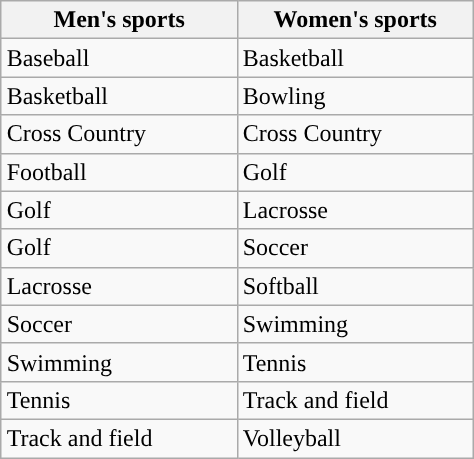<table class="wikitable"; style="float:right; clear:left; margin-left:15px">
<tr>
<th width=150px>Men's sports</th>
<th width=150px>Women's sports</th>
</tr>
<tr>
<td>Baseball</td>
<td>Basketball</td>
</tr>
<tr>
<td>Basketball</td>
<td>Bowling</td>
</tr>
<tr>
<td>Cross Country</td>
<td>Cross Country</td>
</tr>
<tr>
<td>Football</td>
<td>Golf</td>
</tr>
<tr>
<td>Golf</td>
<td>Lacrosse</td>
</tr>
<tr>
<td>Golf</td>
<td>Soccer</td>
</tr>
<tr>
<td>Lacrosse</td>
<td>Softball</td>
</tr>
<tr>
<td>Soccer</td>
<td>Swimming</td>
</tr>
<tr>
<td>Swimming</td>
<td>Tennis</td>
</tr>
<tr>
<td>Tennis</td>
<td>Track and field</td>
</tr>
<tr>
<td>Track and field</td>
<td>Volleyball</td>
</tr>
</table>
